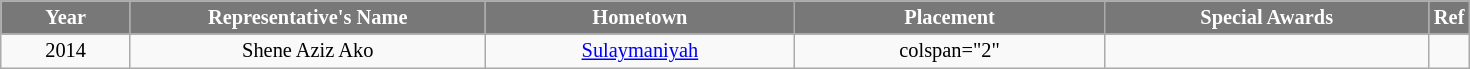<table class="wikitable sortable" style="font-size: 85%; text-align:center">
<tr>
<th width="80" style="background-color:#787878;color:#FFFFFF;">Year</th>
<th width="230" style="background-color:#787878;color:#FFFFFF;">Representative's Name</th>
<th width="200" style="background-color:#787878;color:#FFFFFF;">Hometown</th>
<th width="200" style="background-color:#787878;color:#FFFFFF;">Placement</th>
<th width="210" style="background-color:#787878;color:#FFFFFF;">Special Awards</th>
<th width="8" style="background-color:#787878;color:#FFFFFF;">Ref</th>
</tr>
<tr>
<td>2014</td>
<td>Shene Aziz Ako</td>
<td><a href='#'>Sulaymaniyah</a></td>
<td>colspan="2" </td>
<td></td>
</tr>
</table>
